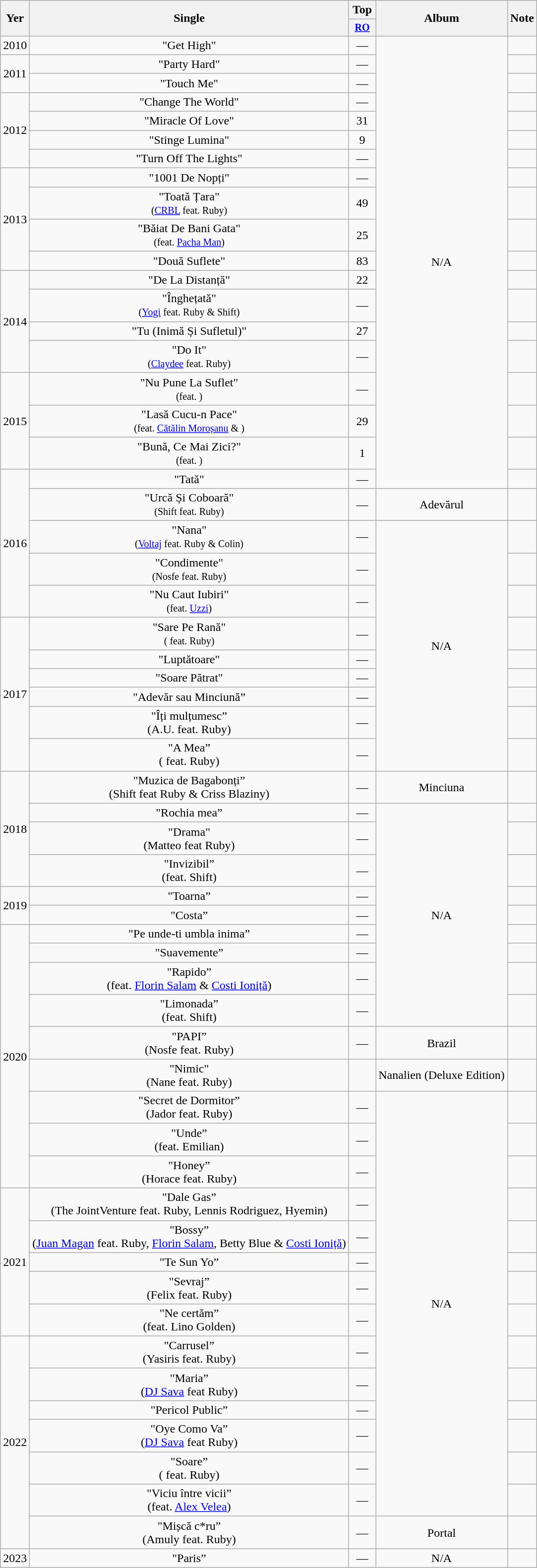<table class="wikitable" style="text-align:center;">
<tr>
<th rowspan=2>Yer</th>
<th rowspan=2>Single</th>
<th colspan=1>Top</th>
<th rowspan=2>Album</th>
<th rowspan=2>Note</th>
</tr>
<tr style="font-size:smaller;">
<th width=30><a href='#'>RO</a></th>
</tr>
<tr>
<td>2010</td>
<td>"Get High"</td>
<td>—</td>
<td rowspan="19">N/A</td>
<td></td>
</tr>
<tr>
<td rowspan="2">2011</td>
<td>"Party Hard"</td>
<td>—</td>
<td></td>
</tr>
<tr>
<td>"Touch Me"</td>
<td>—</td>
<td></td>
</tr>
<tr>
<td rowspan="4">2012</td>
<td>"Change The World"</td>
<td>—</td>
<td></td>
</tr>
<tr>
<td>"Miracle Of Love"</td>
<td>31</td>
<td></td>
</tr>
<tr>
<td>"Stinge Lumina"</td>
<td>9</td>
<td></td>
</tr>
<tr>
<td>"Turn Off The Lights"</td>
<td>—</td>
<td></td>
</tr>
<tr>
<td rowspan="4">2013</td>
<td>"1001 De Nopți"</td>
<td>—</td>
<td></td>
</tr>
<tr>
<td>"Toată Țara"<br><small>(<a href='#'>CRBL</a> feat. Ruby)</small></td>
<td>49</td>
<td></td>
</tr>
<tr>
<td>"Băiat De Bani Gata"<br><small>(feat. <a href='#'>Pacha Man</a>)</small></td>
<td>25</td>
<td></td>
</tr>
<tr>
<td>"Două Suflete"</td>
<td>83</td>
<td></td>
</tr>
<tr>
<td rowspan="4">2014</td>
<td>"De La Distanță"</td>
<td>22</td>
<td></td>
</tr>
<tr>
<td>"Înghețată"<br><small>(<a href='#'>Yogi</a> feat. Ruby & Shift)</small></td>
<td>—</td>
<td></td>
</tr>
<tr>
<td>"Tu (Inimă Și Sufletul)"</td>
<td>27</td>
<td></td>
</tr>
<tr>
<td>"Do It"<br><small>(<a href='#'>Claydee</a> feat. Ruby)</small></td>
<td>—</td>
<td></td>
</tr>
<tr>
<td rowspan="3">2015</td>
<td>"Nu Pune La Suflet"<br><small>(feat. )</small></td>
<td>—</td>
<td></td>
</tr>
<tr>
<td>"Lasă Cucu-n Pace"<br><small>(feat. <a href='#'>Cătălin Moroșanu</a> & )</small></td>
<td>29</td>
<td></td>
</tr>
<tr>
<td>"Bună, Ce Mai Zici?"<br><small>(feat. )</small></td>
<td>1</td>
<td></td>
</tr>
<tr>
<td rowspan="5">2016</td>
<td>"Tată"</td>
<td>—</td>
<td></td>
</tr>
<tr>
<td>"Urcă Și Coboară"<br><small>(Shift feat. Ruby)</small></td>
<td>—</td>
<td>Adevărul</td>
<td></td>
</tr>
<tr>
<td>"Nana"<br><small>(<a href='#'>Voltaj</a> feat. Ruby & Colin)</small></td>
<td>—</td>
<td rowspan="9">N/A</td>
<td></td>
</tr>
<tr>
<td>"Condimente"<br><small>(Nosfe feat. Ruby)</small></td>
<td>—</td>
<td></td>
</tr>
<tr>
<td>"Nu Caut Iubiri"<br><small>(feat. <a href='#'>Uzzi</a>)</small></td>
<td>—</td>
<td></td>
</tr>
<tr>
<td rowspan="6">2017</td>
<td>"Sare Pe Rană"<br><small>( feat. Ruby)</small></td>
<td>—</td>
<td></td>
</tr>
<tr>
<td>"Luptătoare"</td>
<td>—</td>
<td></td>
</tr>
<tr>
<td>"Soare Pătrat"</td>
<td>—</td>
<td></td>
</tr>
<tr>
<td>"Adevăr sau Minciună”</td>
<td>—</td>
<td></td>
</tr>
<tr>
<td>"Îți mulțumesc”<br>(A.U. feat. Ruby)</td>
<td>—</td>
<td></td>
</tr>
<tr>
<td>"A Mea”<br>( feat. Ruby)</td>
<td>—</td>
<td></td>
</tr>
<tr>
<td rowspan="4">2018</td>
<td>"Muzica de Bagabonți”<br>(Shift feat Ruby & Criss Blaziny)</td>
<td>—</td>
<td>Minciuna</td>
<td></td>
</tr>
<tr>
<td>"Rochia mea”</td>
<td>—</td>
<td rowspan="9">N/A</td>
<td></td>
</tr>
<tr>
<td>"Drama"<br>(Matteo feat Ruby)</td>
<td>—</td>
<td></td>
</tr>
<tr>
<td>"Invizibil”<br>(feat. Shift)</td>
<td>—</td>
<td></td>
</tr>
<tr>
<td rowspan="2">2019</td>
<td>"Toarna”</td>
<td>—</td>
<td></td>
</tr>
<tr>
<td>"Costa”</td>
<td>—</td>
<td></td>
</tr>
<tr>
<td rowspan="9">2020</td>
<td>"Pe unde-ti umbla inima”</td>
<td>—</td>
<td></td>
</tr>
<tr>
<td>"Suavemente”</td>
<td>—</td>
<td></td>
</tr>
<tr>
<td>"Rapido”<br>(feat. <a href='#'>Florin Salam</a> & <a href='#'>Costi Ioniță</a>)</td>
<td>—</td>
<td></td>
</tr>
<tr>
<td>"Limonada”<br>(feat. Shift)</td>
<td>—</td>
<td></td>
</tr>
<tr>
<td>"PAPI”<br>(Nosfe feat. Ruby)</td>
<td>—</td>
<td>Brazil</td>
<td></td>
</tr>
<tr>
<td>"Nimic"<br>(Nane feat. Ruby)</td>
<td></td>
<td>Nanalien (Deluxe Edition)</td>
<td></td>
</tr>
<tr>
<td>"Secret de Dormitor”<br>(Jador feat. Ruby)</td>
<td>—</td>
<td rowspan="14">N/A</td>
<td></td>
</tr>
<tr>
<td>"Unde”<br>(feat. Emilian)</td>
<td>—</td>
<td></td>
</tr>
<tr>
<td>"Honey”<br>(Horace feat. Ruby)</td>
<td>—</td>
<td></td>
</tr>
<tr>
<td rowspan="5">2021</td>
<td>"Dale Gas”<br>(The JointVenture feat. Ruby, Lennis Rodriguez, Hyemin)</td>
<td>—</td>
<td></td>
</tr>
<tr>
<td>"Bossy”<br>(<a href='#'>Juan Magan</a> feat. Ruby, <a href='#'>Florin Salam</a>, Betty Blue & <a href='#'>Costi Ioniță</a>)</td>
<td>—</td>
<td></td>
</tr>
<tr>
<td>"Te Sun Yo”</td>
<td>—</td>
<td></td>
</tr>
<tr>
<td>"Sevraj”<br>(Felix feat. Ruby)</td>
<td>—</td>
<td></td>
</tr>
<tr>
<td>"Ne certăm”<br>(feat. Lino Golden)</td>
<td>—</td>
<td></td>
</tr>
<tr>
<td rowspan="7">2022</td>
<td>"Carrusel”<br>(Yasiris feat. Ruby)</td>
<td>—</td>
<td></td>
</tr>
<tr>
<td>"Maria”<br>(<a href='#'>DJ Sava</a> feat Ruby)</td>
<td>—</td>
<td></td>
</tr>
<tr>
<td>"Pericol Public”</td>
<td>—</td>
<td></td>
</tr>
<tr>
<td>"Oye Como Va”<br>(<a href='#'>DJ Sava</a> feat Ruby)</td>
<td>—</td>
<td></td>
</tr>
<tr>
<td>"Soare”<br>( feat. Ruby)</td>
<td>—</td>
<td></td>
</tr>
<tr>
<td>"Viciu între vicii”<br>(feat. <a href='#'>Alex Velea</a>)</td>
<td>—</td>
<td></td>
</tr>
<tr>
<td>"Mișcă c*ru”<br>(Amuly feat. Ruby)</td>
<td>—</td>
<td>Portal</td>
<td></td>
</tr>
<tr>
<td>2023</td>
<td>"Paris”</td>
<td>—</td>
<td>N/A</td>
<td></td>
</tr>
</table>
